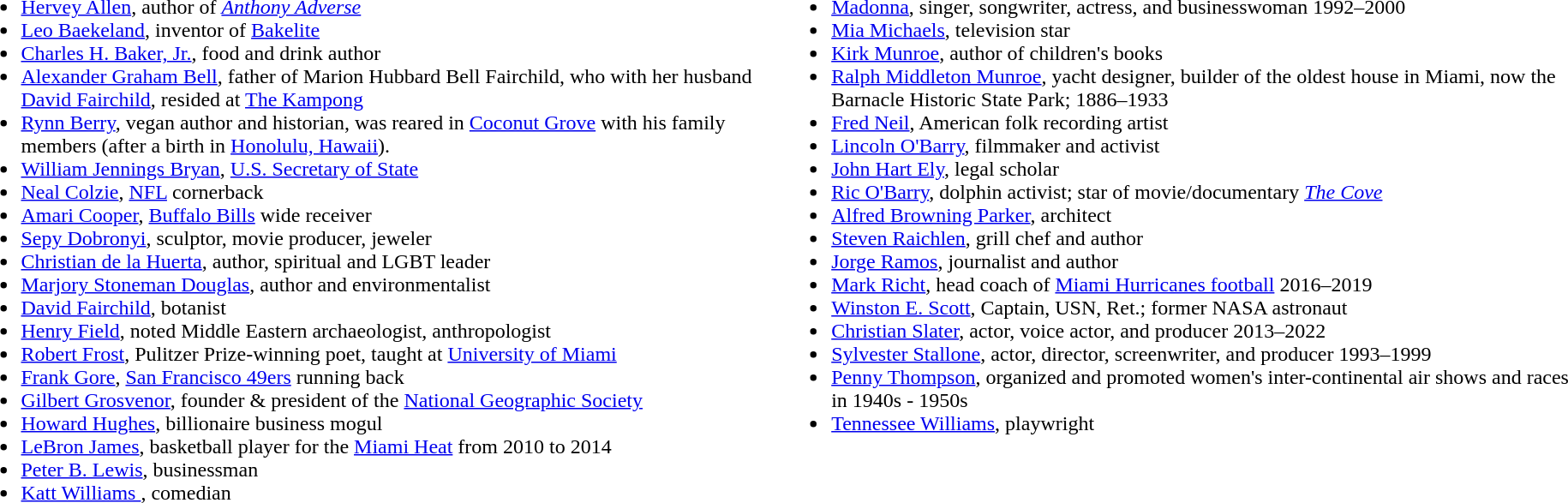<table>
<tr>
<td valign="top"><br><ul><li><a href='#'>Hervey Allen</a>, author of <em><a href='#'>Anthony Adverse</a></em></li><li><a href='#'>Leo Baekeland</a>, inventor of <a href='#'>Bakelite</a></li><li><a href='#'>Charles H. Baker, Jr.</a>, food and drink author</li><li><a href='#'>Alexander Graham Bell</a>, father of Marion Hubbard Bell Fairchild, who with her husband <a href='#'>David Fairchild</a>, resided at <a href='#'>The Kampong</a></li><li><a href='#'>Rynn Berry</a>, vegan author and historian, was reared in <a href='#'>Coconut Grove</a> with his family members (after a birth in <a href='#'>Honolulu, Hawaii</a>).</li><li><a href='#'>William Jennings Bryan</a>, <a href='#'>U.S. Secretary of State</a></li><li><a href='#'>Neal Colzie</a>, <a href='#'>NFL</a> cornerback</li><li><a href='#'>Amari Cooper</a>, <a href='#'>Buffalo Bills</a> wide receiver</li><li><a href='#'>Sepy Dobronyi</a>, sculptor, movie producer, jeweler</li><li><a href='#'>Christian de la Huerta</a>, author, spiritual and LGBT leader</li><li><a href='#'>Marjory Stoneman Douglas</a>, author and environmentalist</li><li><a href='#'>David Fairchild</a>, botanist</li><li><a href='#'>Henry Field</a>, noted Middle Eastern archaeologist, anthropologist</li><li><a href='#'>Robert Frost</a>, Pulitzer Prize-winning poet, taught at <a href='#'>University of Miami</a></li><li><a href='#'>Frank Gore</a>, <a href='#'>San Francisco 49ers</a> running back</li><li><a href='#'>Gilbert Grosvenor</a>, founder & president of the <a href='#'>National Geographic Society</a></li><li><a href='#'>Howard Hughes</a>, billionaire business mogul</li><li><a href='#'>LeBron James</a>, basketball player for the <a href='#'>Miami Heat</a> from 2010 to 2014</li><li><a href='#'>Peter B. Lewis</a>, businessman</li><li><a href='#'>Katt Williams </a>, comedian</li></ul></td>
<td valign="top"><br><ul><li><a href='#'>Madonna</a>,  singer, songwriter, actress, and businesswoman 1992–2000</li><li><a href='#'>Mia Michaels</a>, television star</li><li><a href='#'>Kirk Munroe</a>, author of children's books</li><li><a href='#'>Ralph Middleton Munroe</a>, yacht designer, builder of the oldest house in Miami, now the Barnacle Historic State Park; 1886–1933</li><li><a href='#'>Fred Neil</a>, American folk recording artist</li><li><a href='#'>Lincoln O'Barry</a>,  filmmaker and activist</li><li><a href='#'>John Hart Ely</a>, legal scholar</li><li><a href='#'>Ric O'Barry</a>, dolphin activist; star of movie/documentary <em><a href='#'>The Cove</a></em></li><li><a href='#'>Alfred Browning Parker</a>, architect</li><li><a href='#'>Steven Raichlen</a>, grill chef and author</li><li><a href='#'>Jorge Ramos</a>,  journalist and author</li><li><a href='#'>Mark Richt</a>, head coach of <a href='#'>Miami Hurricanes football</a> 2016–2019</li><li><a href='#'>Winston E. Scott</a>, Captain, USN, Ret.; former NASA astronaut</li><li><a href='#'>Christian Slater</a>, actor, voice actor, and producer 2013–2022</li><li><a href='#'>Sylvester Stallone</a>, actor, director, screenwriter, and producer 1993–1999</li><li><a href='#'>Penny Thompson</a>, organized and promoted women's inter-continental air shows and races in 1940s - 1950s</li><li><a href='#'>Tennessee Williams</a>, playwright</li></ul></td>
</tr>
</table>
